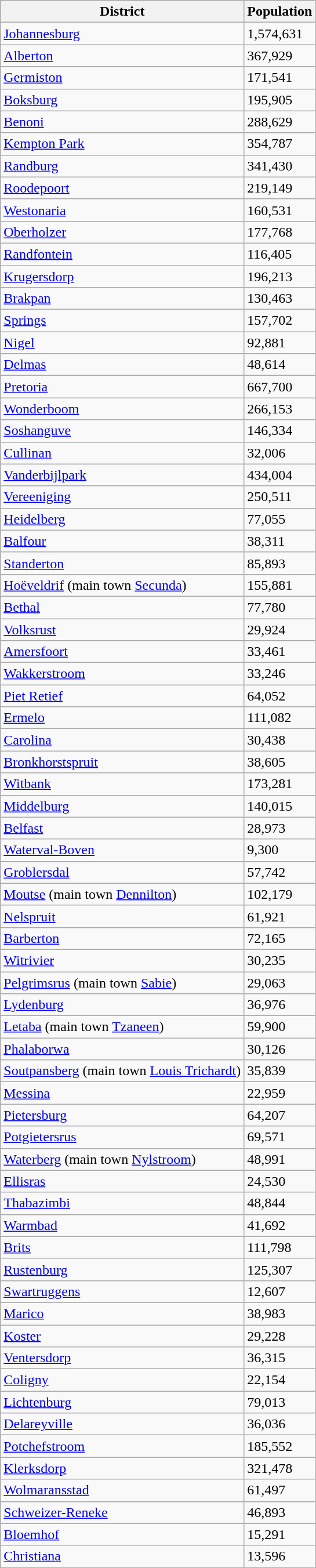<table class="wikitable sortable">
<tr>
<th>District</th>
<th>Population</th>
</tr>
<tr>
<td><a href='#'>Johannesburg</a></td>
<td>1,574,631</td>
</tr>
<tr>
<td><a href='#'>Alberton</a></td>
<td>367,929</td>
</tr>
<tr>
<td><a href='#'>Germiston</a></td>
<td>171,541</td>
</tr>
<tr>
<td><a href='#'>Boksburg</a></td>
<td>195,905</td>
</tr>
<tr>
<td><a href='#'>Benoni</a></td>
<td>288,629</td>
</tr>
<tr>
<td><a href='#'>Kempton Park</a></td>
<td>354,787</td>
</tr>
<tr>
<td><a href='#'>Randburg</a></td>
<td>341,430</td>
</tr>
<tr>
<td><a href='#'>Roodepoort</a></td>
<td>219,149</td>
</tr>
<tr>
<td><a href='#'>Westonaria</a></td>
<td>160,531</td>
</tr>
<tr>
<td><a href='#'>Oberholzer</a></td>
<td>177,768</td>
</tr>
<tr>
<td><a href='#'>Randfontein</a></td>
<td>116,405</td>
</tr>
<tr>
<td><a href='#'>Krugersdorp</a></td>
<td>196,213</td>
</tr>
<tr>
<td><a href='#'>Brakpan</a></td>
<td>130,463</td>
</tr>
<tr>
<td><a href='#'>Springs</a></td>
<td>157,702</td>
</tr>
<tr>
<td><a href='#'>Nigel</a></td>
<td>92,881</td>
</tr>
<tr>
<td><a href='#'>Delmas</a></td>
<td>48,614</td>
</tr>
<tr>
<td><a href='#'>Pretoria</a></td>
<td>667,700</td>
</tr>
<tr>
<td><a href='#'>Wonderboom</a></td>
<td>266,153</td>
</tr>
<tr>
<td><a href='#'>Soshanguve</a></td>
<td>146,334</td>
</tr>
<tr>
<td><a href='#'>Cullinan</a></td>
<td>32,006</td>
</tr>
<tr>
<td><a href='#'>Vanderbijlpark</a></td>
<td>434,004</td>
</tr>
<tr>
<td><a href='#'>Vereeniging</a></td>
<td>250,511</td>
</tr>
<tr>
<td><a href='#'>Heidelberg</a></td>
<td>77,055</td>
</tr>
<tr>
<td><a href='#'>Balfour</a></td>
<td>38,311</td>
</tr>
<tr>
<td><a href='#'>Standerton</a></td>
<td>85,893</td>
</tr>
<tr>
<td><a href='#'>Hoëveldrif</a> (main town <a href='#'>Secunda</a>)</td>
<td>155,881</td>
</tr>
<tr>
<td><a href='#'>Bethal</a></td>
<td>77,780</td>
</tr>
<tr>
<td><a href='#'>Volksrust</a></td>
<td>29,924</td>
</tr>
<tr>
<td><a href='#'>Amersfoort</a></td>
<td>33,461</td>
</tr>
<tr>
<td><a href='#'>Wakkerstroom</a></td>
<td>33,246</td>
</tr>
<tr>
<td><a href='#'>Piet Retief</a></td>
<td>64,052</td>
</tr>
<tr>
<td><a href='#'>Ermelo</a></td>
<td>111,082</td>
</tr>
<tr>
<td><a href='#'>Carolina</a></td>
<td>30,438</td>
</tr>
<tr>
<td><a href='#'>Bronkhorstspruit</a></td>
<td>38,605</td>
</tr>
<tr>
<td><a href='#'>Witbank</a></td>
<td>173,281</td>
</tr>
<tr>
<td><a href='#'>Middelburg</a></td>
<td>140,015</td>
</tr>
<tr>
<td><a href='#'>Belfast</a></td>
<td>28,973</td>
</tr>
<tr>
<td><a href='#'>Waterval-Boven</a></td>
<td>9,300</td>
</tr>
<tr>
<td><a href='#'>Groblersdal</a></td>
<td>57,742</td>
</tr>
<tr>
<td><a href='#'>Moutse</a> (main town <a href='#'>Dennilton</a>)</td>
<td>102,179</td>
</tr>
<tr>
<td><a href='#'>Nelspruit</a></td>
<td>61,921</td>
</tr>
<tr>
<td><a href='#'>Barberton</a></td>
<td>72,165</td>
</tr>
<tr>
<td><a href='#'>Witrivier</a></td>
<td>30,235</td>
</tr>
<tr>
<td><a href='#'>Pelgrimsrus</a> (main town <a href='#'>Sabie</a>)</td>
<td>29,063</td>
</tr>
<tr>
<td><a href='#'>Lydenburg</a></td>
<td>36,976</td>
</tr>
<tr>
<td><a href='#'>Letaba</a> (main town <a href='#'>Tzaneen</a>)</td>
<td>59,900</td>
</tr>
<tr>
<td><a href='#'>Phalaborwa</a></td>
<td>30,126</td>
</tr>
<tr>
<td><a href='#'>Soutpansberg</a> (main town <a href='#'>Louis Trichardt</a>)</td>
<td>35,839</td>
</tr>
<tr>
<td><a href='#'>Messina</a></td>
<td>22,959</td>
</tr>
<tr>
<td><a href='#'>Pietersburg</a></td>
<td>64,207</td>
</tr>
<tr>
<td><a href='#'>Potgietersrus</a></td>
<td>69,571</td>
</tr>
<tr>
<td><a href='#'>Waterberg</a> (main town <a href='#'>Nylstroom</a>)</td>
<td>48,991</td>
</tr>
<tr>
<td><a href='#'>Ellisras</a></td>
<td>24,530</td>
</tr>
<tr>
<td><a href='#'>Thabazimbi</a></td>
<td>48,844</td>
</tr>
<tr>
<td><a href='#'>Warmbad</a></td>
<td>41,692</td>
</tr>
<tr>
<td><a href='#'>Brits</a></td>
<td>111,798</td>
</tr>
<tr>
<td><a href='#'>Rustenburg</a></td>
<td>125,307</td>
</tr>
<tr>
<td><a href='#'>Swartruggens</a></td>
<td>12,607</td>
</tr>
<tr>
<td><a href='#'>Marico</a></td>
<td>38,983</td>
</tr>
<tr>
<td><a href='#'>Koster</a></td>
<td>29,228</td>
</tr>
<tr>
<td><a href='#'>Ventersdorp</a></td>
<td>36,315</td>
</tr>
<tr>
<td><a href='#'>Coligny</a></td>
<td>22,154</td>
</tr>
<tr>
<td><a href='#'>Lichtenburg</a></td>
<td>79,013</td>
</tr>
<tr>
<td><a href='#'>Delareyville</a></td>
<td>36,036</td>
</tr>
<tr>
<td><a href='#'>Potchefstroom</a></td>
<td>185,552</td>
</tr>
<tr>
<td><a href='#'>Klerksdorp</a></td>
<td>321,478</td>
</tr>
<tr>
<td><a href='#'>Wolmaransstad</a></td>
<td>61,497</td>
</tr>
<tr>
<td><a href='#'>Schweizer-Reneke</a></td>
<td>46,893</td>
</tr>
<tr>
<td><a href='#'>Bloemhof</a></td>
<td>15,291</td>
</tr>
<tr>
<td><a href='#'>Christiana</a></td>
<td>13,596</td>
</tr>
<tr>
</tr>
</table>
